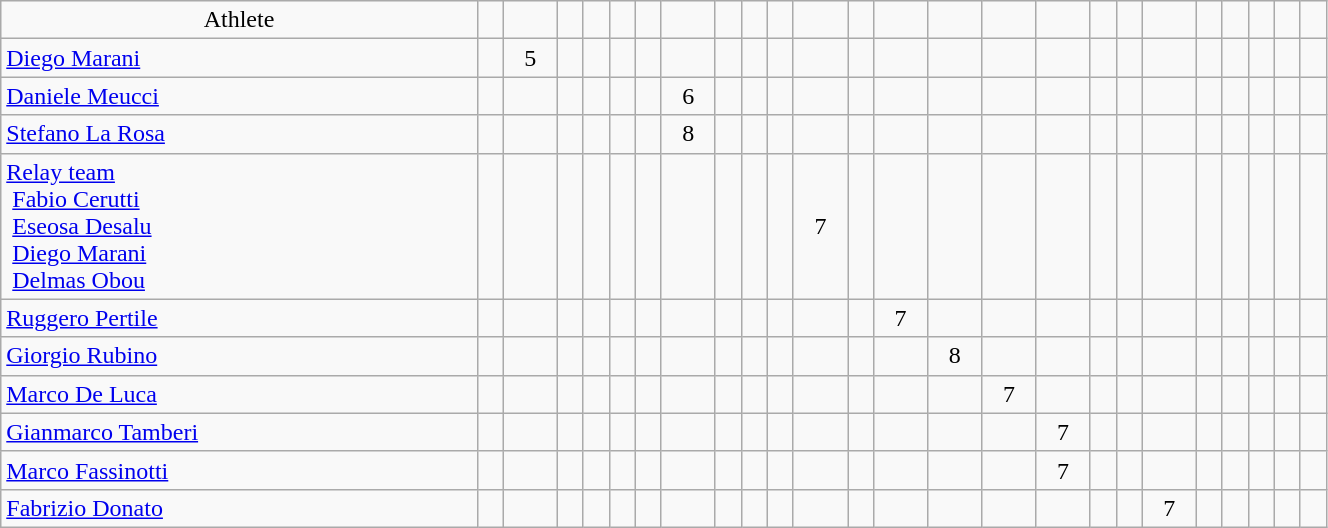<table class="wikitable" style="text-align: center; font-size:100%" width="70%">
<tr>
<td>Athlete</td>
<td></td>
<td></td>
<td></td>
<td></td>
<td></td>
<td></td>
<td></td>
<td></td>
<td></td>
<td></td>
<td></td>
<td></td>
<td></td>
<td></td>
<td></td>
<td></td>
<td></td>
<td></td>
<td></td>
<td></td>
<td></td>
<td></td>
<td></td>
<td></td>
</tr>
<tr>
<td align=left><a href='#'>Diego Marani</a></td>
<td></td>
<td>5</td>
<td></td>
<td></td>
<td></td>
<td></td>
<td></td>
<td></td>
<td></td>
<td></td>
<td></td>
<td></td>
<td></td>
<td></td>
<td></td>
<td></td>
<td></td>
<td></td>
<td></td>
<td></td>
<td></td>
<td></td>
<td></td>
<td></td>
</tr>
<tr>
<td align=left><a href='#'>Daniele Meucci</a></td>
<td></td>
<td></td>
<td></td>
<td></td>
<td></td>
<td></td>
<td>6</td>
<td></td>
<td></td>
<td></td>
<td></td>
<td></td>
<td></td>
<td></td>
<td></td>
<td></td>
<td></td>
<td></td>
<td></td>
<td></td>
<td></td>
<td></td>
<td></td>
<td></td>
</tr>
<tr>
<td align=left><a href='#'>Stefano La Rosa</a></td>
<td></td>
<td></td>
<td></td>
<td></td>
<td></td>
<td></td>
<td>8</td>
<td></td>
<td></td>
<td></td>
<td></td>
<td></td>
<td></td>
<td></td>
<td></td>
<td></td>
<td></td>
<td></td>
<td></td>
<td></td>
<td></td>
<td></td>
<td></td>
<td></td>
</tr>
<tr>
<td align=left><a href='#'>Relay team</a><br> <a href='#'>Fabio Cerutti</a><br> <a href='#'>Eseosa Desalu</a><br> <a href='#'>Diego Marani</a><br> <a href='#'>Delmas Obou</a></td>
<td></td>
<td></td>
<td></td>
<td></td>
<td></td>
<td></td>
<td></td>
<td></td>
<td></td>
<td></td>
<td>7</td>
<td></td>
<td></td>
<td></td>
<td></td>
<td></td>
<td></td>
<td></td>
<td></td>
<td></td>
<td></td>
<td></td>
<td></td>
<td></td>
</tr>
<tr>
<td align=left><a href='#'>Ruggero Pertile</a></td>
<td></td>
<td></td>
<td></td>
<td></td>
<td></td>
<td></td>
<td></td>
<td></td>
<td></td>
<td></td>
<td></td>
<td></td>
<td>7</td>
<td></td>
<td></td>
<td></td>
<td></td>
<td></td>
<td></td>
<td></td>
<td></td>
<td></td>
<td></td>
<td></td>
</tr>
<tr>
<td align=left><a href='#'>Giorgio Rubino</a></td>
<td></td>
<td></td>
<td></td>
<td></td>
<td></td>
<td></td>
<td></td>
<td></td>
<td></td>
<td></td>
<td></td>
<td></td>
<td></td>
<td>8</td>
<td></td>
<td></td>
<td></td>
<td></td>
<td></td>
<td></td>
<td></td>
<td></td>
<td></td>
<td></td>
</tr>
<tr>
<td align=left><a href='#'>Marco De Luca</a></td>
<td></td>
<td></td>
<td></td>
<td></td>
<td></td>
<td></td>
<td></td>
<td></td>
<td></td>
<td></td>
<td></td>
<td></td>
<td></td>
<td></td>
<td>7</td>
<td></td>
<td></td>
<td></td>
<td></td>
<td></td>
<td></td>
<td></td>
<td></td>
<td></td>
</tr>
<tr>
<td align=left><a href='#'>Gianmarco Tamberi</a></td>
<td></td>
<td></td>
<td></td>
<td></td>
<td></td>
<td></td>
<td></td>
<td></td>
<td></td>
<td></td>
<td></td>
<td></td>
<td></td>
<td></td>
<td></td>
<td>7</td>
<td></td>
<td></td>
<td></td>
<td></td>
<td></td>
<td></td>
<td></td>
<td></td>
</tr>
<tr>
<td align=left><a href='#'>Marco Fassinotti</a></td>
<td></td>
<td></td>
<td></td>
<td></td>
<td></td>
<td></td>
<td></td>
<td></td>
<td></td>
<td></td>
<td></td>
<td></td>
<td></td>
<td></td>
<td></td>
<td>7</td>
<td></td>
<td></td>
<td></td>
<td></td>
<td></td>
<td></td>
<td></td>
<td></td>
</tr>
<tr>
<td align=left><a href='#'>Fabrizio Donato</a></td>
<td></td>
<td></td>
<td></td>
<td></td>
<td></td>
<td></td>
<td></td>
<td></td>
<td></td>
<td></td>
<td></td>
<td></td>
<td></td>
<td></td>
<td></td>
<td></td>
<td></td>
<td></td>
<td>7</td>
<td></td>
<td></td>
<td></td>
<td></td>
<td></td>
</tr>
</table>
